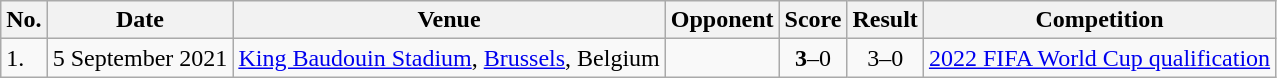<table class=wikitable style="text-align: left;" align=center>
<tr>
<th>No.</th>
<th>Date</th>
<th>Venue</th>
<th>Opponent</th>
<th>Score</th>
<th>Result</th>
<th>Competition</th>
</tr>
<tr>
<td>1.</td>
<td>5 September 2021</td>
<td><a href='#'>King Baudouin Stadium</a>, <a href='#'>Brussels</a>, Belgium</td>
<td></td>
<td align=center><strong>3</strong>–0</td>
<td align=center>3–0</td>
<td><a href='#'>2022 FIFA World Cup qualification</a></td>
</tr>
</table>
